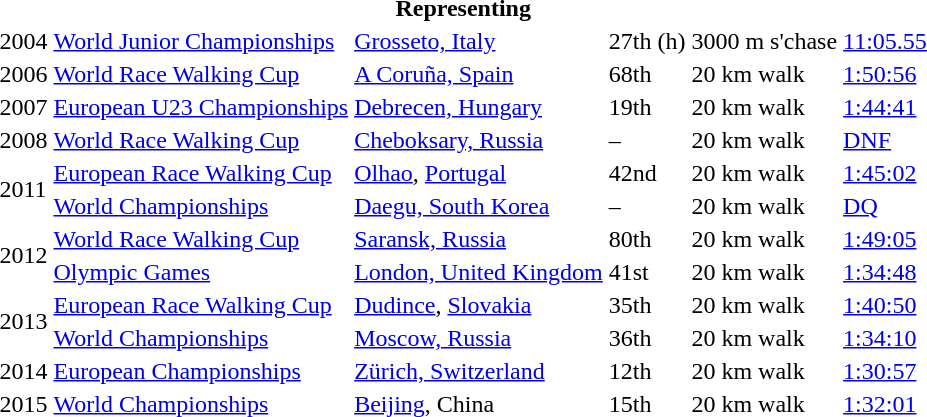<table>
<tr>
<th colspan="6">Representing </th>
</tr>
<tr>
<td>2004</td>
<td><a href='#'>World Junior Championships</a></td>
<td><a href='#'>Grosseto, Italy</a></td>
<td>27th (h)</td>
<td>3000 m s'chase</td>
<td><a href='#'>11:05.55</a></td>
</tr>
<tr>
<td>2006</td>
<td><a href='#'>World Race Walking Cup</a></td>
<td><a href='#'>A Coruña, Spain</a></td>
<td>68th</td>
<td>20 km walk</td>
<td><a href='#'>1:50:56</a></td>
</tr>
<tr>
<td>2007</td>
<td><a href='#'>European U23 Championships</a></td>
<td><a href='#'>Debrecen, Hungary</a></td>
<td>19th</td>
<td>20 km walk</td>
<td><a href='#'>1:44:41</a></td>
</tr>
<tr>
<td>2008</td>
<td><a href='#'>World Race Walking Cup</a></td>
<td><a href='#'>Cheboksary, Russia</a></td>
<td>–</td>
<td>20 km walk</td>
<td><a href='#'>DNF</a></td>
</tr>
<tr>
<td rowspan=2>2011</td>
<td><a href='#'>European Race Walking Cup</a></td>
<td><a href='#'>Olhao</a>, <a href='#'>Portugal</a></td>
<td>42nd</td>
<td>20 km walk</td>
<td><a href='#'>1:45:02</a></td>
</tr>
<tr>
<td><a href='#'>World Championships</a></td>
<td><a href='#'>Daegu, South Korea</a></td>
<td>–</td>
<td>20 km walk</td>
<td><a href='#'>DQ</a></td>
</tr>
<tr>
<td rowspan=2>2012</td>
<td><a href='#'>World Race Walking Cup</a></td>
<td><a href='#'>Saransk, Russia</a></td>
<td>80th</td>
<td>20 km walk</td>
<td><a href='#'>1:49:05</a></td>
</tr>
<tr>
<td><a href='#'>Olympic Games</a></td>
<td><a href='#'>London, United Kingdom</a></td>
<td>41st</td>
<td>20 km walk</td>
<td><a href='#'>1:34:48</a></td>
</tr>
<tr>
<td rowspan=2>2013</td>
<td><a href='#'>European Race Walking Cup</a></td>
<td><a href='#'>Dudince</a>, <a href='#'>Slovakia</a></td>
<td>35th</td>
<td>20 km walk</td>
<td><a href='#'>1:40:50</a></td>
</tr>
<tr>
<td><a href='#'>World Championships</a></td>
<td><a href='#'>Moscow, Russia</a></td>
<td>36th</td>
<td>20 km walk</td>
<td><a href='#'>1:34:10</a></td>
</tr>
<tr>
<td>2014</td>
<td><a href='#'>European Championships</a></td>
<td><a href='#'>Zürich, Switzerland</a></td>
<td>12th</td>
<td>20 km walk</td>
<td><a href='#'>1:30:57</a></td>
</tr>
<tr>
<td>2015</td>
<td><a href='#'>World Championships</a></td>
<td><a href='#'>Beijing</a>, China</td>
<td>15th</td>
<td>20 km walk</td>
<td><a href='#'>1:32:01</a></td>
</tr>
</table>
